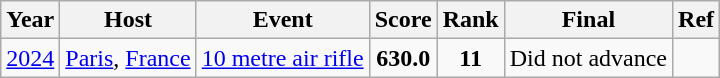<table class="wikitable sortable">
<tr>
<th>Year</th>
<th>Host</th>
<th>Event</th>
<th>Score</th>
<th>Rank</th>
<th>Final</th>
<th>Ref</th>
</tr>
<tr>
<td><a href='#'>2024</a></td>
<td><a href='#'>Paris</a>, <a href='#'>France</a></td>
<td><a href='#'>10 metre air rifle</a></td>
<td align=center><strong>630.0</strong></td>
<td align=center><strong>11</strong></td>
<td>Did not advance</td>
<td align="center"></td>
</tr>
</table>
